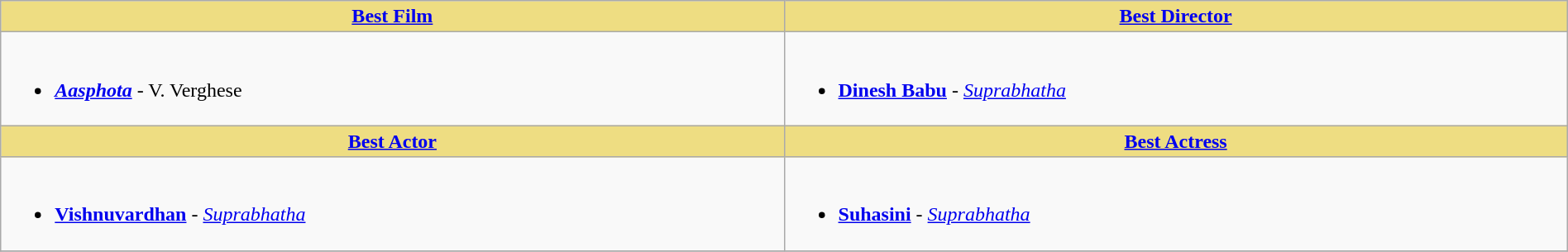<table class="wikitable" width=100% |>
<tr>
<th !  style="background:#eedd82; text-align:center; width:50%;"><a href='#'>Best Film</a></th>
<th !  style="background:#eedd82; text-align:center; width:50%;"><a href='#'>Best Director</a></th>
</tr>
<tr>
<td valign="top"><br><ul><li><strong><em><a href='#'>Aasphota</a></em></strong> - V. Verghese</li></ul></td>
<td valign="top"><br><ul><li><strong><a href='#'>Dinesh Babu</a></strong> - <em><a href='#'>Suprabhatha</a></em></li></ul></td>
</tr>
<tr>
<th !  style="background:#eedd82; text-align:center; width:50%;"><a href='#'>Best Actor</a></th>
<th !  style="background:#eedd82; text-align:center; width:50%;"><a href='#'>Best Actress</a></th>
</tr>
<tr>
<td valign="top"><br><ul><li><strong><a href='#'>Vishnuvardhan</a></strong> - <em><a href='#'>Suprabhatha</a></em></li></ul></td>
<td valign="top"><br><ul><li><strong><a href='#'>Suhasini</a></strong> - <em><a href='#'>Suprabhatha</a></em></li></ul></td>
</tr>
<tr>
</tr>
</table>
